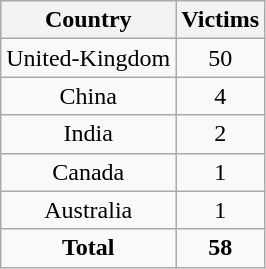<table class = "wikitable" style="text-align:center">
<tr>
<th>Country</th>
<th>Victims</th>
</tr>
<tr>
<td>United-Kingdom</td>
<td>50</td>
</tr>
<tr>
<td>China</td>
<td>4</td>
</tr>
<tr>
<td>India</td>
<td>2</td>
</tr>
<tr>
<td>Canada</td>
<td>1</td>
</tr>
<tr>
<td>Australia</td>
<td>1</td>
</tr>
<tr>
<td><strong>Total</strong></td>
<td><strong>58</strong></td>
</tr>
</table>
